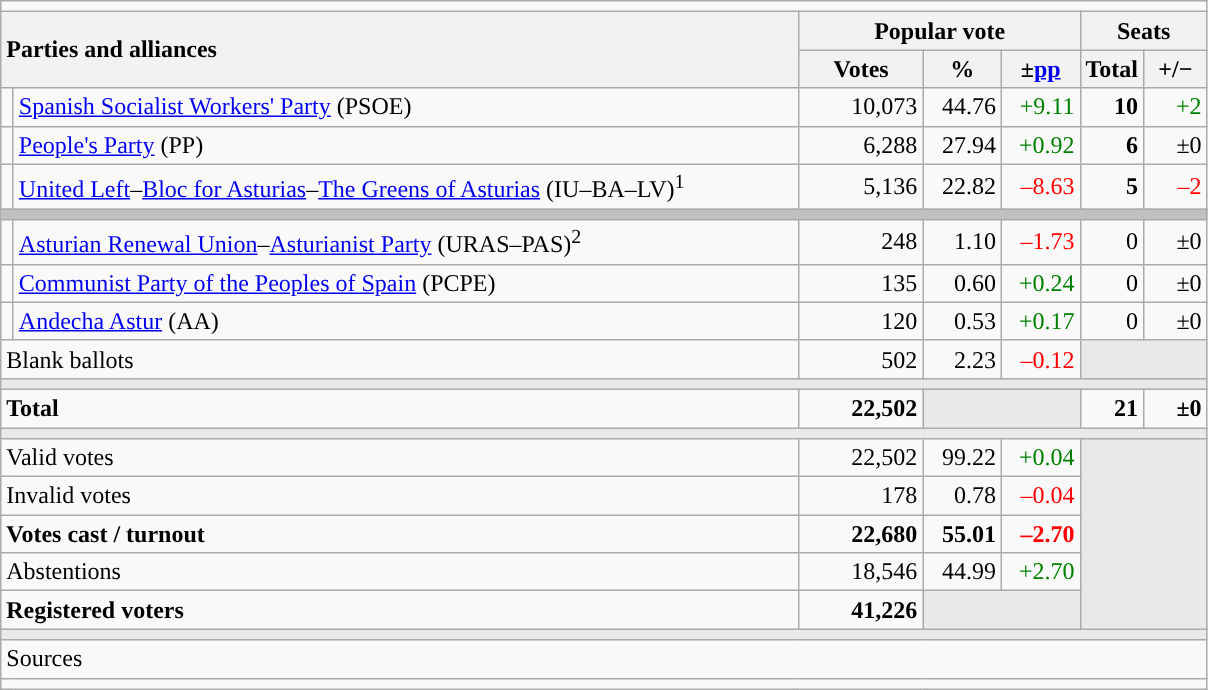<table class="wikitable" style="text-align:right;">
<tr>
<td colspan="7"></td>
</tr>
<tr>
<th style="text-align:left;" rowspan="2" colspan="2" width="525">Parties and alliances</th>
<th colspan="3">Popular vote</th>
<th colspan="2">Seats</th>
</tr>
<tr>
<th width="75">Votes</th>
<th width="45">%</th>
<th width="45">±<a href='#'>pp</a></th>
<th width="35">Total</th>
<th width="35">+/−</th>
</tr>
<tr>
<td width="1" style="color:inherit;background:"></td>
<td align="left"><a href='#'>Spanish Socialist Workers' Party</a> (PSOE)</td>
<td>10,073</td>
<td>44.76</td>
<td style="color:green;">+9.11</td>
<td><strong>10</strong></td>
<td style="color:green;">+2</td>
</tr>
<tr>
<td style="color:inherit;background:"></td>
<td align="left"><a href='#'>People's Party</a> (PP)</td>
<td>6,288</td>
<td>27.94</td>
<td style="color:green;">+0.92</td>
<td><strong>6</strong></td>
<td>±0</td>
</tr>
<tr>
<td style="color:inherit;background:"></td>
<td align="left"><a href='#'>United Left</a>–<a href='#'>Bloc for Asturias</a>–<a href='#'>The Greens of Asturias</a> (IU–BA–LV)<sup>1</sup></td>
<td>5,136</td>
<td>22.82</td>
<td style="color:red;">–8.63</td>
<td><strong>5</strong></td>
<td style="color:red;">–2</td>
</tr>
<tr>
<td colspan="7" bgcolor="#C0C0C0"></td>
</tr>
<tr>
<td style="color:inherit;background:"></td>
<td align="left"><a href='#'>Asturian Renewal Union</a>–<a href='#'>Asturianist Party</a> (URAS–PAS)<sup>2</sup></td>
<td>248</td>
<td>1.10</td>
<td style="color:red;">–1.73</td>
<td>0</td>
<td>±0</td>
</tr>
<tr>
<td style="color:inherit;background:"></td>
<td align="left"><a href='#'>Communist Party of the Peoples of Spain</a> (PCPE)</td>
<td>135</td>
<td>0.60</td>
<td style="color:green;">+0.24</td>
<td>0</td>
<td>±0</td>
</tr>
<tr>
<td style="color:inherit;background:"></td>
<td align="left"><a href='#'>Andecha Astur</a> (AA)</td>
<td>120</td>
<td>0.53</td>
<td style="color:green;">+0.17</td>
<td>0</td>
<td>±0</td>
</tr>
<tr>
<td align="left" colspan="2">Blank ballots</td>
<td>502</td>
<td>2.23</td>
<td style="color:red;">–0.12</td>
<td bgcolor="#E9E9E9" colspan="2"></td>
</tr>
<tr>
<td colspan="7" bgcolor="#E9E9E9"></td>
</tr>
<tr style="font-weight:bold;">
<td align="left" colspan="2">Total</td>
<td>22,502</td>
<td bgcolor="#E9E9E9" colspan="2"></td>
<td>21</td>
<td>±0</td>
</tr>
<tr>
<td colspan="7" bgcolor="#E9E9E9"></td>
</tr>
<tr>
<td align="left" colspan="2">Valid votes</td>
<td>22,502</td>
<td>99.22</td>
<td style="color:green;">+0.04</td>
<td bgcolor="#E9E9E9" colspan="2" rowspan="5"></td>
</tr>
<tr>
<td align="left" colspan="2">Invalid votes</td>
<td>178</td>
<td>0.78</td>
<td style="color:red;">–0.04</td>
</tr>
<tr style="font-weight:bold;">
<td align="left" colspan="2">Votes cast / turnout</td>
<td>22,680</td>
<td>55.01</td>
<td style="color:red;">–2.70</td>
</tr>
<tr>
<td align="left" colspan="2">Abstentions</td>
<td>18,546</td>
<td>44.99</td>
<td style="color:green;">+2.70</td>
</tr>
<tr style="font-weight:bold;">
<td align="left" colspan="2">Registered voters</td>
<td>41,226</td>
<td bgcolor="#E9E9E9" colspan="2"></td>
</tr>
<tr>
<td colspan="7" bgcolor="#E9E9E9"></td>
</tr>
<tr>
<td align="left" colspan="7">Sources</td>
</tr>
<tr>
<td colspan="7" style="text-align:left; max-width:790px;"></td>
</tr>
</table>
